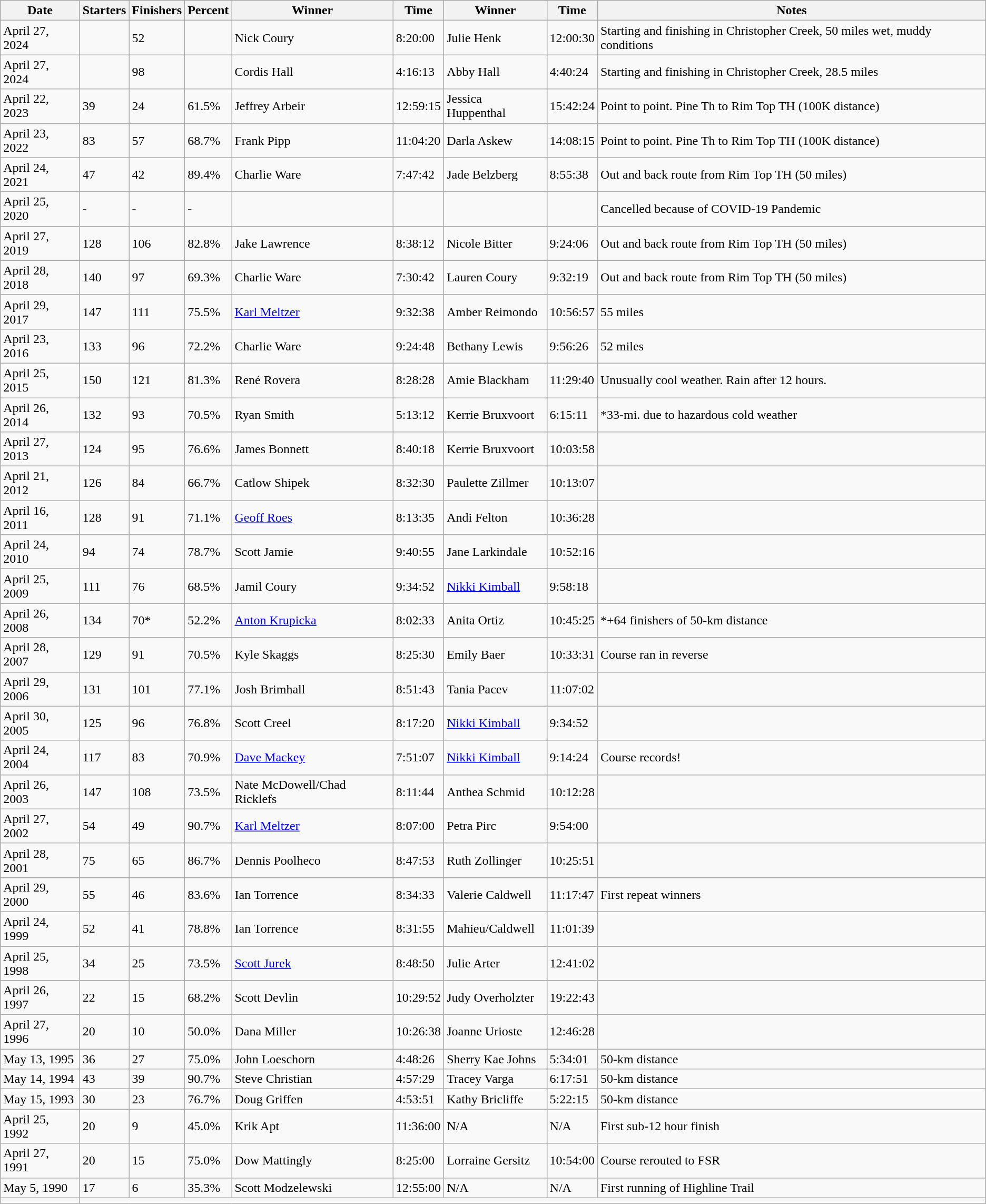<table class="wikitable">
<tr>
<th>Date</th>
<th>Starters</th>
<th>Finishers</th>
<th>Percent</th>
<th>Winner</th>
<th>Time</th>
<th>Winner</th>
<th>Time</th>
<th>Notes</th>
</tr>
<tr>
<td>April 27, 2024</td>
<td></td>
<td>52</td>
<td></td>
<td>Nick Coury</td>
<td>8:20:00</td>
<td>Julie Henk</td>
<td>12:00:30</td>
<td>Starting and finishing in Christopher Creek, 50 miles wet, muddy conditions</td>
</tr>
<tr>
<td>April 27, 2024</td>
<td></td>
<td>98</td>
<td></td>
<td>Cordis Hall</td>
<td>4:16:13</td>
<td>Abby Hall</td>
<td>4:40:24</td>
<td>Starting and finishing in Christopher Creek, 28.5 miles</td>
</tr>
<tr>
<td>April 22, 2023</td>
<td>39</td>
<td>24</td>
<td>61.5%</td>
<td>Jeffrey Arbeir</td>
<td>12:59:15</td>
<td>Jessica Huppenthal</td>
<td>15:42:24</td>
<td>Point to point. Pine Th to Rim Top TH (100K distance)</td>
</tr>
<tr>
<td>April 23, 2022</td>
<td>83</td>
<td>57</td>
<td>68.7%</td>
<td>Frank Pipp</td>
<td>11:04:20</td>
<td>Darla Askew</td>
<td>14:08:15</td>
<td>Point to point. Pine Th to Rim Top TH (100K distance)</td>
</tr>
<tr>
<td>April 24, 2021</td>
<td>47</td>
<td>42</td>
<td>89.4%</td>
<td>Charlie Ware</td>
<td>7:47:42</td>
<td>Jade Belzberg</td>
<td>8:55:38</td>
<td>Out and back route from Rim Top TH (50 miles)</td>
</tr>
<tr>
<td>April 25, 2020</td>
<td>-</td>
<td>-</td>
<td>-</td>
<td></td>
<td></td>
<td></td>
<td></td>
<td>Cancelled because of COVID-19 Pandemic</td>
</tr>
<tr>
<td>April 27, 2019</td>
<td>128</td>
<td>106</td>
<td>82.8%</td>
<td>Jake Lawrence</td>
<td>8:38:12</td>
<td>Nicole Bitter</td>
<td>9:24:06</td>
<td>Out and back route from Rim Top TH (50 miles)</td>
</tr>
<tr>
<td>April 28, 2018</td>
<td>140</td>
<td>97</td>
<td>69.3%</td>
<td>Charlie Ware</td>
<td>7:30:42</td>
<td>Lauren Coury</td>
<td>9:32:19</td>
<td>Out and back route from Rim Top TH (50 miles)</td>
</tr>
<tr>
<td>April 29, 2017</td>
<td>147</td>
<td>111</td>
<td>75.5%</td>
<td><a href='#'>Karl Meltzer</a></td>
<td>9:32:38</td>
<td>Amber Reimondo</td>
<td>10:56:57</td>
<td>55 miles</td>
</tr>
<tr>
<td>April 23, 2016</td>
<td>133</td>
<td>96</td>
<td>72.2%</td>
<td>Charlie Ware</td>
<td>9:24:48</td>
<td>Bethany Lewis</td>
<td>9:56:26</td>
<td>52 miles</td>
</tr>
<tr>
<td>April 25, 2015</td>
<td>150</td>
<td>121</td>
<td>81.3%</td>
<td>René Rovera</td>
<td>8:28:28</td>
<td>Amie Blackham</td>
<td>11:29:40</td>
<td>Unusually cool weather.  Rain after 12 hours.</td>
</tr>
<tr>
<td>April 26, 2014</td>
<td>132</td>
<td>93</td>
<td>70.5%</td>
<td>Ryan Smith</td>
<td>5:13:12</td>
<td>Kerrie Bruxvoort</td>
<td>6:15:11</td>
<td>*33-mi. due to hazardous cold weather</td>
</tr>
<tr>
<td>April 27, 2013</td>
<td>124</td>
<td>95</td>
<td>76.6%</td>
<td>James Bonnett</td>
<td>8:40:18</td>
<td>Kerrie Bruxvoort</td>
<td>10:03:58</td>
<td></td>
</tr>
<tr>
<td>April 21, 2012</td>
<td>126</td>
<td>84</td>
<td>66.7%</td>
<td>Catlow Shipek</td>
<td>8:32:30</td>
<td>Paulette Zillmer</td>
<td>10:13:07</td>
<td></td>
</tr>
<tr>
<td>April 16, 2011</td>
<td>128</td>
<td>91</td>
<td>71.1%</td>
<td><a href='#'>Geoff Roes</a></td>
<td>8:13:35</td>
<td>Andi Felton</td>
<td>10:36:28</td>
<td></td>
</tr>
<tr>
<td>April 24, 2010</td>
<td>94</td>
<td>74</td>
<td>78.7%</td>
<td>Scott Jamie</td>
<td>9:40:55</td>
<td>Jane Larkindale</td>
<td>10:52:16</td>
<td></td>
</tr>
<tr>
<td>April 25, 2009</td>
<td>111</td>
<td>76</td>
<td>68.5%</td>
<td>Jamil Coury</td>
<td>9:34:52</td>
<td><a href='#'>Nikki Kimball</a></td>
<td>9:58:18</td>
<td></td>
</tr>
<tr>
<td>April 26, 2008</td>
<td>134</td>
<td>70*</td>
<td>52.2%</td>
<td><a href='#'>Anton Krupicka</a></td>
<td>8:02:33</td>
<td>Anita Ortiz</td>
<td>10:45:25</td>
<td>*+64 finishers of 50-km distance</td>
</tr>
<tr>
<td>April 28, 2007</td>
<td>129</td>
<td>91</td>
<td>70.5%</td>
<td>Kyle Skaggs</td>
<td>8:25:30</td>
<td>Emily Baer</td>
<td>10:33:31</td>
<td>Course ran in reverse</td>
</tr>
<tr>
<td>April 29, 2006</td>
<td>131</td>
<td>101</td>
<td>77.1%</td>
<td>Josh Brimhall</td>
<td>8:51:43</td>
<td>Tania Pacev</td>
<td>11:07:02</td>
<td></td>
</tr>
<tr>
<td>April 30, 2005</td>
<td>125</td>
<td>96</td>
<td>76.8%</td>
<td>Scott Creel</td>
<td>8:17:20</td>
<td><a href='#'>Nikki Kimball</a></td>
<td>9:34:52</td>
<td></td>
</tr>
<tr>
<td>April 24, 2004</td>
<td>117</td>
<td>83</td>
<td>70.9%</td>
<td><a href='#'>Dave Mackey</a></td>
<td>7:51:07</td>
<td><a href='#'>Nikki Kimball</a></td>
<td>9:14:24</td>
<td>Course records!</td>
</tr>
<tr>
<td>April 26, 2003</td>
<td>147</td>
<td>108</td>
<td>73.5%</td>
<td>Nate McDowell/Chad Ricklefs</td>
<td>8:11:44</td>
<td>Anthea Schmid</td>
<td>10:12:28</td>
<td></td>
</tr>
<tr>
<td>April 27, 2002</td>
<td>54</td>
<td>49</td>
<td>90.7%</td>
<td><a href='#'>Karl Meltzer</a></td>
<td>8:07:00</td>
<td>Petra Pirc</td>
<td>9:54:00</td>
<td></td>
</tr>
<tr>
<td>April 28, 2001</td>
<td>75</td>
<td>65</td>
<td>86.7%</td>
<td>Dennis Poolheco</td>
<td>8:47:53</td>
<td>Ruth Zollinger</td>
<td>10:25:51</td>
<td></td>
</tr>
<tr>
<td>April 29, 2000</td>
<td>55</td>
<td>46</td>
<td>83.6%</td>
<td>Ian Torrence</td>
<td>8:34:33</td>
<td>Valerie Caldwell</td>
<td>11:17:47</td>
<td>First repeat winners</td>
</tr>
<tr>
<td>April 24, 1999</td>
<td>52</td>
<td>41</td>
<td>78.8%</td>
<td>Ian Torrence</td>
<td>8:31:55</td>
<td>Mahieu/Caldwell</td>
<td>11:01:39</td>
<td></td>
</tr>
<tr>
<td>April 25, 1998</td>
<td>34</td>
<td>25</td>
<td>73.5%</td>
<td><a href='#'>Scott Jurek</a></td>
<td>8:48:50</td>
<td>Julie Arter</td>
<td>12:41:02</td>
<td></td>
</tr>
<tr>
<td>April 26, 1997</td>
<td>22</td>
<td>15</td>
<td>68.2%</td>
<td>Scott Devlin</td>
<td>10:29:52</td>
<td>Judy Overholzter</td>
<td>19:22:43</td>
<td></td>
</tr>
<tr>
<td>April 27, 1996</td>
<td>20</td>
<td>10</td>
<td>50.0%</td>
<td>Dana Miller</td>
<td>10:26:38</td>
<td>Joanne Urioste</td>
<td>12:46:28</td>
<td></td>
</tr>
<tr>
<td>May 13, 1995</td>
<td>36</td>
<td>27</td>
<td>75.0%</td>
<td>John Loeschorn</td>
<td>4:48:26</td>
<td>Sherry Kae Johns</td>
<td>5:34:01</td>
<td>50-km distance</td>
</tr>
<tr>
<td>May 14, 1994</td>
<td>43</td>
<td>39</td>
<td>90.7%</td>
<td>Steve Christian</td>
<td>4:57:29</td>
<td>Tracey Varga</td>
<td>6:17:51</td>
<td>50-km distance</td>
</tr>
<tr>
<td>May 15, 1993</td>
<td>30</td>
<td>23</td>
<td>76.7%</td>
<td>Doug Griffen</td>
<td>4:53:51</td>
<td>Kathy Bricliffe</td>
<td>5:22:15</td>
<td>50-km distance</td>
</tr>
<tr>
<td>April 25, 1992</td>
<td>20</td>
<td>9</td>
<td>45.0%</td>
<td>Krik Apt</td>
<td>11:36:00</td>
<td>N/A</td>
<td>N/A</td>
<td>First sub-12 hour finish</td>
</tr>
<tr>
<td>April 27, 1991</td>
<td>20</td>
<td>15</td>
<td>75.0%</td>
<td>Dow Mattingly</td>
<td>8:25:00</td>
<td>Lorraine Gersitz</td>
<td>10:54:00</td>
<td>Course rerouted to FSR</td>
</tr>
<tr>
<td>May 5, 1990</td>
<td>17</td>
<td>6</td>
<td>35.3%</td>
<td>Scott Modzelewski</td>
<td>12:55:00</td>
<td>N/A</td>
<td>N/A</td>
<td>First running of Highline Trail</td>
</tr>
<tr>
<td></td>
</tr>
</table>
